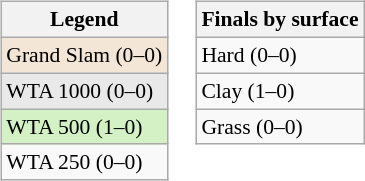<table>
<tr valign=top>
<td><br><table class="wikitable" style=font-size:90%>
<tr>
<th>Legend</th>
</tr>
<tr>
<td style=background:#f3e6d7>Grand Slam (0–0)</td>
</tr>
<tr>
<td style=background:#e9e9e9>WTA 1000 (0–0)</td>
</tr>
<tr>
<td style=background:#d4f1c5>WTA 500 (1–0)</td>
</tr>
<tr>
<td>WTA 250 (0–0)</td>
</tr>
</table>
</td>
<td><br><table class="wikitable" style=font-size:90%>
<tr>
<th>Finals by surface</th>
</tr>
<tr>
<td>Hard (0–0)</td>
</tr>
<tr>
<td>Clay (1–0)</td>
</tr>
<tr>
<td>Grass (0–0)</td>
</tr>
</table>
</td>
</tr>
</table>
